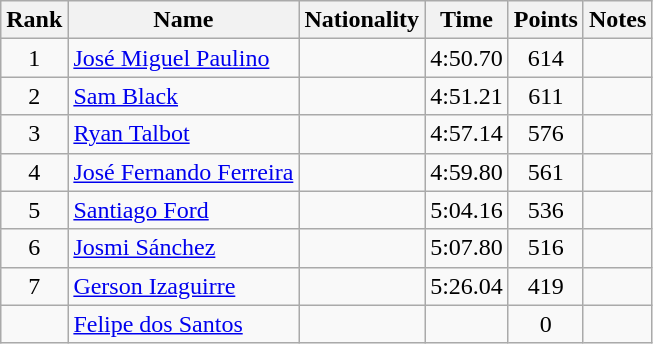<table class="wikitable sortable" style="text-align:center">
<tr>
<th>Rank</th>
<th>Name</th>
<th>Nationality</th>
<th>Time</th>
<th>Points</th>
<th>Notes</th>
</tr>
<tr>
<td>1</td>
<td align=left><a href='#'>José Miguel Paulino</a></td>
<td align=left></td>
<td>4:50.70</td>
<td>614</td>
<td></td>
</tr>
<tr>
<td>2</td>
<td align=left><a href='#'>Sam Black</a></td>
<td align=left></td>
<td>4:51.21</td>
<td>611</td>
<td></td>
</tr>
<tr>
<td>3</td>
<td align=left><a href='#'>Ryan Talbot</a></td>
<td align=left></td>
<td>4:57.14</td>
<td>576</td>
<td></td>
</tr>
<tr>
<td>4</td>
<td align=left><a href='#'>José Fernando Ferreira</a></td>
<td align=left></td>
<td>4:59.80</td>
<td>561</td>
<td></td>
</tr>
<tr>
<td>5</td>
<td align=left><a href='#'>Santiago Ford</a></td>
<td align=left></td>
<td>5:04.16</td>
<td>536</td>
<td></td>
</tr>
<tr>
<td>6</td>
<td align=left><a href='#'>Josmi Sánchez</a></td>
<td align=left></td>
<td>5:07.80</td>
<td>516</td>
<td></td>
</tr>
<tr>
<td>7</td>
<td align=left><a href='#'>Gerson Izaguirre</a></td>
<td align=left></td>
<td>5:26.04</td>
<td>419</td>
<td></td>
</tr>
<tr>
<td></td>
<td align=left><a href='#'>Felipe dos Santos</a></td>
<td align=left></td>
<td></td>
<td>0</td>
<td></td>
</tr>
</table>
